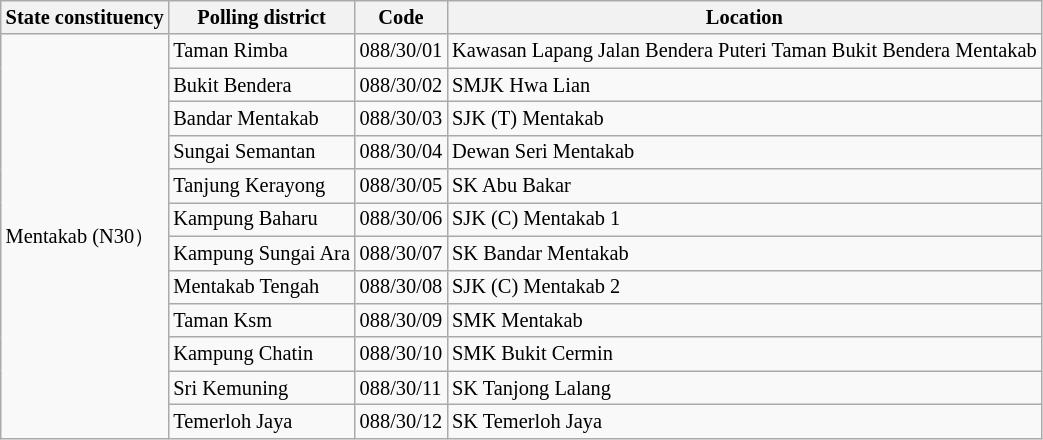<table class="wikitable sortable mw-collapsible" style="white-space:nowrap;font-size:85%">
<tr>
<th>State constituency</th>
<th>Polling district</th>
<th>Code</th>
<th>Location</th>
</tr>
<tr>
<td rowspan="12">Mentakab (N30）</td>
<td>Taman Rimba</td>
<td>088/30/01</td>
<td>Kawasan Lapang Jalan Bendera Puteri Taman Bukit Bendera Mentakab</td>
</tr>
<tr>
<td>Bukit Bendera</td>
<td>088/30/02</td>
<td>SMJK Hwa Lian</td>
</tr>
<tr>
<td>Bandar Mentakab</td>
<td>088/30/03</td>
<td>SJK (T) Mentakab</td>
</tr>
<tr>
<td>Sungai Semantan</td>
<td>088/30/04</td>
<td>Dewan Seri Mentakab</td>
</tr>
<tr>
<td>Tanjung Kerayong</td>
<td>088/30/05</td>
<td>SK Abu Bakar</td>
</tr>
<tr>
<td>Kampung Baharu</td>
<td>088/30/06</td>
<td>SJK (C) Mentakab 1</td>
</tr>
<tr>
<td>Kampung Sungai Ara</td>
<td>088/30/07</td>
<td>SK Bandar Mentakab</td>
</tr>
<tr>
<td>Mentakab Tengah</td>
<td>088/30/08</td>
<td>SJK (C) Mentakab 2</td>
</tr>
<tr>
<td>Taman Ksm</td>
<td>088/30/09</td>
<td>SMK Mentakab</td>
</tr>
<tr>
<td>Kampung Chatin</td>
<td>088/30/10</td>
<td>SMK Bukit Cermin</td>
</tr>
<tr>
<td>Sri Kemuning</td>
<td>088/30/11</td>
<td>SK Tanjong Lalang</td>
</tr>
<tr>
<td>Temerloh Jaya</td>
<td>088/30/12</td>
<td>SK Temerloh Jaya</td>
</tr>
</table>
